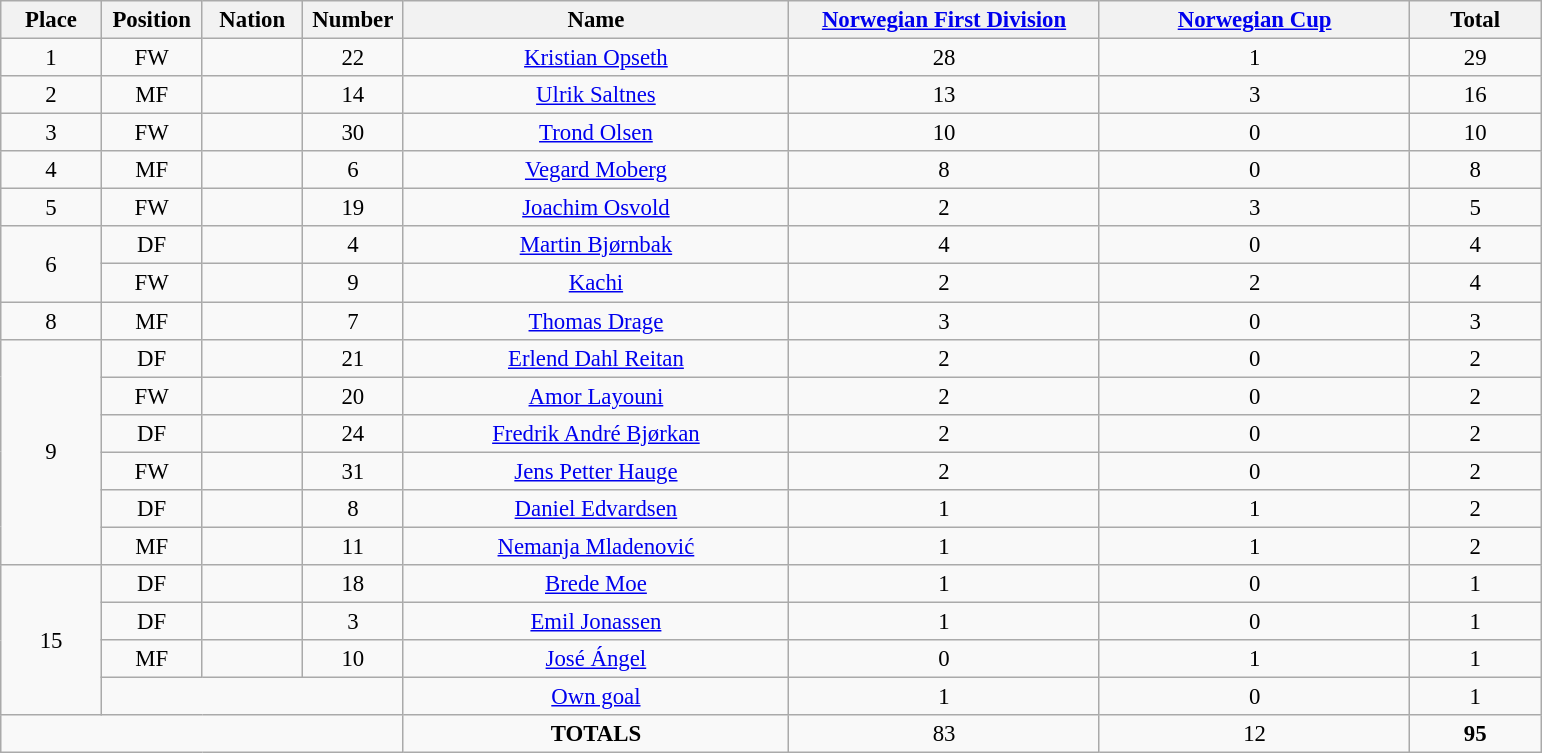<table class="wikitable" style="font-size: 95%; text-align: center;">
<tr>
<th width=60>Place</th>
<th width=60>Position</th>
<th width=60>Nation</th>
<th width=60>Number</th>
<th width=250>Name</th>
<th width=200><a href='#'>Norwegian First Division</a></th>
<th width=200><a href='#'>Norwegian Cup</a></th>
<th width=80><strong>Total</strong></th>
</tr>
<tr>
<td>1</td>
<td>FW</td>
<td></td>
<td>22</td>
<td><a href='#'>Kristian Opseth</a></td>
<td>28</td>
<td>1</td>
<td>29</td>
</tr>
<tr>
<td>2</td>
<td>MF</td>
<td></td>
<td>14</td>
<td><a href='#'>Ulrik Saltnes</a></td>
<td>13</td>
<td>3</td>
<td>16</td>
</tr>
<tr>
<td>3</td>
<td>FW</td>
<td></td>
<td>30</td>
<td><a href='#'>Trond Olsen</a></td>
<td>10</td>
<td>0</td>
<td>10</td>
</tr>
<tr>
<td>4</td>
<td>MF</td>
<td></td>
<td>6</td>
<td><a href='#'>Vegard Moberg</a></td>
<td>8</td>
<td>0</td>
<td>8</td>
</tr>
<tr>
<td>5</td>
<td>FW</td>
<td></td>
<td>19</td>
<td><a href='#'>Joachim Osvold</a></td>
<td>2</td>
<td>3</td>
<td>5</td>
</tr>
<tr>
<td rowspan="2">6</td>
<td>DF</td>
<td></td>
<td>4</td>
<td><a href='#'>Martin Bjørnbak</a></td>
<td>4</td>
<td>0</td>
<td>4</td>
</tr>
<tr>
<td>FW</td>
<td></td>
<td>9</td>
<td><a href='#'>Kachi</a></td>
<td>2</td>
<td>2</td>
<td>4</td>
</tr>
<tr>
<td>8</td>
<td>MF</td>
<td></td>
<td>7</td>
<td><a href='#'>Thomas Drage</a></td>
<td>3</td>
<td>0</td>
<td>3</td>
</tr>
<tr>
<td rowspan="6">9</td>
<td>DF</td>
<td></td>
<td>21</td>
<td><a href='#'>Erlend Dahl Reitan</a></td>
<td>2</td>
<td>0</td>
<td>2</td>
</tr>
<tr>
<td>FW</td>
<td></td>
<td>20</td>
<td><a href='#'>Amor Layouni</a></td>
<td>2</td>
<td>0</td>
<td>2</td>
</tr>
<tr>
<td>DF</td>
<td></td>
<td>24</td>
<td><a href='#'>Fredrik André Bjørkan</a></td>
<td>2</td>
<td>0</td>
<td>2</td>
</tr>
<tr>
<td>FW</td>
<td></td>
<td>31</td>
<td><a href='#'>Jens Petter Hauge</a></td>
<td>2</td>
<td>0</td>
<td>2</td>
</tr>
<tr>
<td>DF</td>
<td></td>
<td>8</td>
<td><a href='#'>Daniel Edvardsen</a></td>
<td>1</td>
<td>1</td>
<td>2</td>
</tr>
<tr>
<td>MF</td>
<td></td>
<td>11</td>
<td><a href='#'>Nemanja Mladenović</a></td>
<td>1</td>
<td>1</td>
<td>2</td>
</tr>
<tr>
<td rowspan="4">15</td>
<td>DF</td>
<td></td>
<td>18</td>
<td><a href='#'>Brede Moe</a></td>
<td>1</td>
<td>0</td>
<td>1</td>
</tr>
<tr>
<td>DF</td>
<td></td>
<td>3</td>
<td><a href='#'>Emil Jonassen</a></td>
<td>1</td>
<td>0</td>
<td>1</td>
</tr>
<tr>
<td>MF</td>
<td></td>
<td>10</td>
<td><a href='#'>José Ángel</a></td>
<td>0</td>
<td>1</td>
<td>1</td>
</tr>
<tr>
<td colspan="3"></td>
<td><a href='#'>Own goal</a></td>
<td>1</td>
<td>0</td>
<td>1</td>
</tr>
<tr>
<td colspan="4"></td>
<td><strong>TOTALS</strong></td>
<td>83</td>
<td>12</td>
<td><strong>95</strong></td>
</tr>
</table>
